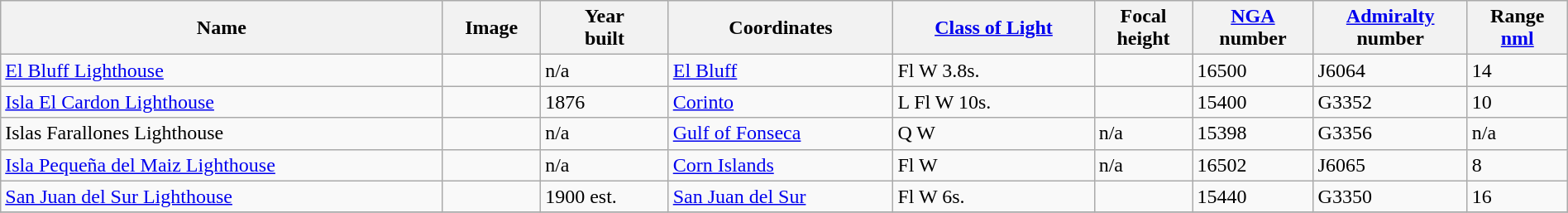<table class="wikitable sortable" style="width:100%">
<tr>
<th>Name</th>
<th>Image</th>
<th>Year<br>built</th>
<th>Coordinates</th>
<th><a href='#'>Class of Light</a></th>
<th>Focal<br>height</th>
<th><a href='#'>NGA</a><br>number</th>
<th><a href='#'>Admiralty</a><br>number</th>
<th>Range<br><a href='#'>nml</a></th>
</tr>
<tr>
<td><a href='#'>El Bluff Lighthouse</a></td>
<td></td>
<td>n/a</td>
<td><a href='#'>El Bluff</a><br></td>
<td>Fl W 3.8s.</td>
<td></td>
<td>16500</td>
<td>J6064</td>
<td>14</td>
</tr>
<tr>
<td><a href='#'>Isla El Cardon Lighthouse</a></td>
<td></td>
<td>1876</td>
<td><a href='#'>Corinto</a><br></td>
<td>L Fl W 10s.</td>
<td></td>
<td>15400</td>
<td>G3352</td>
<td>10</td>
</tr>
<tr>
<td>Islas Farallones Lighthouse</td>
<td> </td>
<td>n/a</td>
<td><a href='#'>Gulf of Fonseca</a><br> </td>
<td>Q W</td>
<td>n/a</td>
<td>15398</td>
<td>G3356</td>
<td>n/a</td>
</tr>
<tr>
<td><a href='#'>Isla Pequeña del Maiz Lighthouse</a></td>
<td></td>
<td>n/a</td>
<td><a href='#'>Corn Islands</a><br></td>
<td>Fl W</td>
<td>n/a</td>
<td>16502</td>
<td>J6065</td>
<td>8</td>
</tr>
<tr>
<td><a href='#'>San Juan del Sur Lighthouse</a></td>
<td> </td>
<td>1900 est.</td>
<td><a href='#'>San Juan del Sur</a><br></td>
<td>Fl W 6s.</td>
<td></td>
<td>15440</td>
<td>G3350</td>
<td>16</td>
</tr>
<tr>
</tr>
</table>
